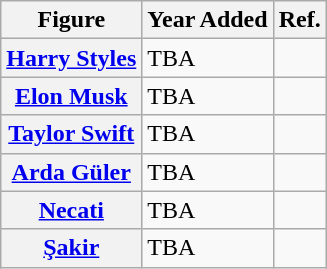<table class="wikitable sortable plainrowheaders">
<tr style="text-align:center;">
<th scope="col">Figure</th>
<th scope="col">Year Added</th>
<th scope="col">Ref.</th>
</tr>
<tr>
<th scope="row"><a href='#'>Harry Styles</a></th>
<td>TBA</td>
<td style="text-align:center;"></td>
</tr>
<tr>
<th scope="row"><a href='#'>Elon Musk</a></th>
<td>TBA</td>
<td style="text-align:center;"></td>
</tr>
<tr>
<th scope="row"><a href='#'>Taylor Swift</a></th>
<td>TBA</td>
<td style="text-align:center;"></td>
</tr>
<tr>
<th scope="row"><a href='#'>Arda Güler</a></th>
<td>TBA</td>
<td style="text-align:center;"></td>
</tr>
<tr>
<th scope="row"><a href='#'>Necati</a></th>
<td>TBA</td>
<td style="text-align:center;"></td>
</tr>
<tr>
<th scope="row"><a href='#'>Şakir</a></th>
<td>TBA</td>
<td style="text-align:center;"></td>
</tr>
</table>
